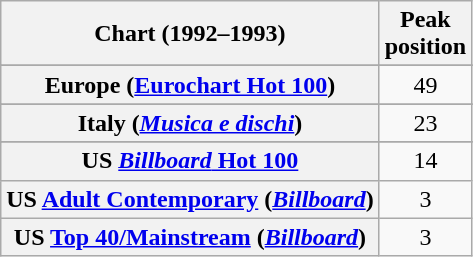<table class="wikitable sortable plainrowheaders" style="text-align:center">
<tr>
<th>Chart (1992–1993)</th>
<th>Peak<br>position</th>
</tr>
<tr>
</tr>
<tr>
</tr>
<tr>
</tr>
<tr>
<th scope="row">Europe (<a href='#'>Eurochart Hot 100</a>)</th>
<td>49</td>
</tr>
<tr>
</tr>
<tr>
<th scope="row">Italy (<em><a href='#'>Musica e dischi</a></em>)</th>
<td>23</td>
</tr>
<tr>
</tr>
<tr>
</tr>
<tr>
<th scope="row">US <a href='#'><em>Billboard</em> Hot 100</a></th>
<td>14</td>
</tr>
<tr>
<th scope="row">US <a href='#'>Adult Contemporary</a> (<em><a href='#'>Billboard</a></em>)</th>
<td>3</td>
</tr>
<tr>
<th scope="row">US <a href='#'>Top 40/Mainstream</a> (<em><a href='#'>Billboard</a></em>)</th>
<td>3</td>
</tr>
</table>
